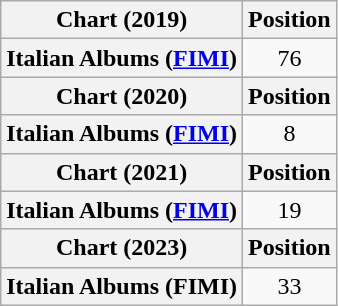<table class="wikitable sortable plainrowheaders">
<tr>
<th scope="col">Chart (2019)</th>
<th scope="col">Position</th>
</tr>
<tr>
<th scope="row">Italian Albums (<a href='#'>FIMI</a>)</th>
<td align="center">76</td>
</tr>
<tr>
<th scope="col">Chart (2020)</th>
<th scope="col">Position</th>
</tr>
<tr>
<th scope="row">Italian Albums (<a href='#'>FIMI</a>)</th>
<td align="center">8</td>
</tr>
<tr>
<th scope="col">Chart (2021)</th>
<th scope="col">Position</th>
</tr>
<tr>
<th scope="row">Italian Albums (<a href='#'>FIMI</a>)</th>
<td align="center">19</td>
</tr>
<tr>
<th scope="col">Chart (2023)</th>
<th scope="col">Position</th>
</tr>
<tr>
<th scope="row">Italian Albums (FIMI)</th>
<td align="center">33</td>
</tr>
</table>
